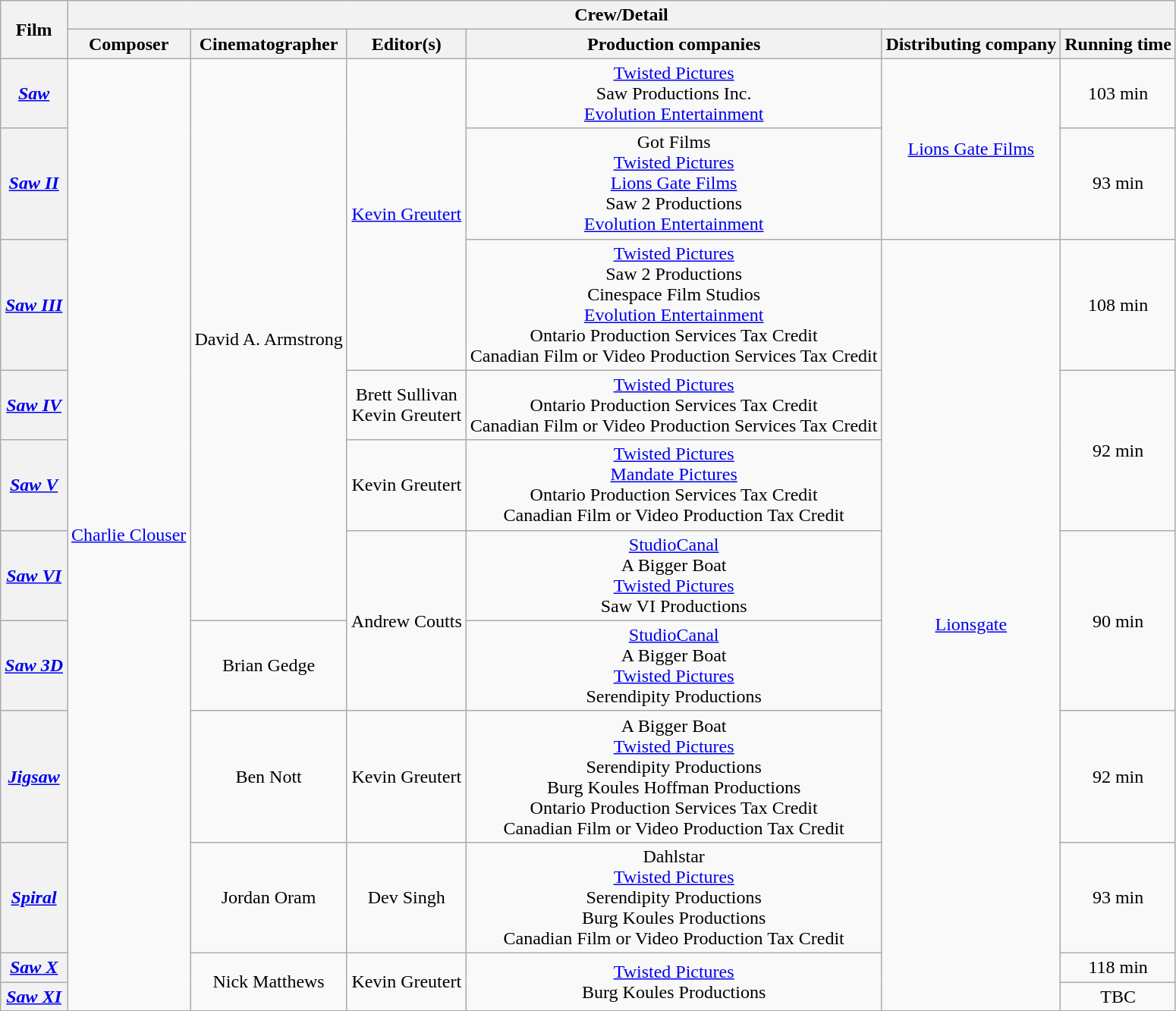<table class="wikitable sortable" style="text-align:center;">
<tr>
<th rowspan="2">Film</th>
<th colspan="7">Crew/Detail</th>
</tr>
<tr>
<th>Composer</th>
<th>Cinematographer</th>
<th>Editor(s)</th>
<th>Production companies</th>
<th>Distributing company</th>
<th>Running time</th>
</tr>
<tr>
<th scope="row"><em><a href='#'>Saw</a></em></th>
<td rowspan="11"><a href='#'>Charlie Clouser</a></td>
<td rowspan="6">David A. Armstrong</td>
<td rowspan="3"><a href='#'>Kevin Greutert</a></td>
<td><a href='#'>Twisted Pictures</a><br>Saw Productions Inc.<br><a href='#'>Evolution Entertainment</a></td>
<td rowspan="2"><a href='#'>Lions Gate Films</a></td>
<td>103 min</td>
</tr>
<tr>
<th scope="row"><em><a href='#'>Saw II</a></em></th>
<td>Got Films<br><a href='#'>Twisted Pictures</a><br><a href='#'>Lions Gate Films</a><br>Saw 2 Productions<br><a href='#'>Evolution Entertainment</a></td>
<td>93 min</td>
</tr>
<tr>
<th scope="row"><em><a href='#'>Saw III</a></em></th>
<td><a href='#'>Twisted Pictures</a><br>Saw 2 Productions<br>Cinespace Film Studios<br><a href='#'>Evolution Entertainment</a><br>Ontario Production Services Tax Credit<br>Canadian Film or Video Production Services Tax Credit</td>
<td rowspan="9"><a href='#'>Lionsgate</a></td>
<td>108 min</td>
</tr>
<tr>
<th scope="row"><em><a href='#'>Saw IV</a></em></th>
<td>Brett Sullivan<br>Kevin Greutert</td>
<td><a href='#'>Twisted Pictures</a><br>Ontario Production Services Tax Credit<br>Canadian Film or Video Production Services Tax Credit</td>
<td rowspan="2">92 min</td>
</tr>
<tr>
<th scope="row"><em><a href='#'>Saw V</a></em></th>
<td>Kevin Greutert</td>
<td><a href='#'>Twisted Pictures</a><br><a href='#'>Mandate Pictures</a><br>Ontario Production Services Tax Credit<br>Canadian Film or Video Production Tax Credit</td>
</tr>
<tr>
<th scope="row"><em><a href='#'>Saw VI</a></em></th>
<td rowspan="2">Andrew Coutts</td>
<td><a href='#'>StudioCanal</a><br>A Bigger Boat<br><a href='#'>Twisted Pictures</a><br>Saw VI Productions</td>
<td rowspan="2">90 min</td>
</tr>
<tr>
<th scope="row"><em><a href='#'>Saw 3D</a></em></th>
<td>Brian Gedge</td>
<td><a href='#'>StudioCanal</a><br>A Bigger Boat<br><a href='#'>Twisted Pictures</a><br>Serendipity Productions</td>
</tr>
<tr>
<th scope="row"><em><a href='#'>Jigsaw</a></em></th>
<td>Ben Nott</td>
<td>Kevin Greutert</td>
<td>A Bigger Boat<br><a href='#'>Twisted Pictures</a><br>Serendipity Productions<br>Burg Koules Hoffman Productions<br>Ontario Production Services Tax Credit<br>Canadian Film or Video Production Tax Credit</td>
<td>92 min</td>
</tr>
<tr>
<th scope="row"><em><a href='#'>Spiral</a></em></th>
<td>Jordan Oram</td>
<td>Dev Singh</td>
<td>Dahlstar<br><a href='#'>Twisted Pictures</a><br>Serendipity Productions<br>Burg Koules Productions<br>Canadian Film or Video Production Tax Credit</td>
<td>93 min</td>
</tr>
<tr>
<th scope="row"><em><a href='#'>Saw X</a></em></th>
<td rowspan="2">Nick Matthews</td>
<td rowspan="2">Kevin Greutert</td>
<td rowspan="2"><a href='#'>Twisted Pictures</a><br>Burg Koules Productions</td>
<td>118 min</td>
</tr>
<tr>
<th scope="row"><em><a href='#'>Saw XI</a></em></th>
<td>TBC</td>
</tr>
</table>
